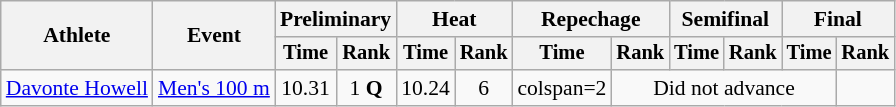<table class="wikitable" style="font-size:90%">
<tr>
<th rowspan=2>Athlete</th>
<th rowspan=2>Event</th>
<th colspan=2>Preliminary</th>
<th colspan=2>Heat</th>
<th colspan=2>Repechage</th>
<th colspan=2>Semifinal</th>
<th colspan=2>Final</th>
</tr>
<tr style=font-size:95%>
<th>Time</th>
<th>Rank</th>
<th>Time</th>
<th>Rank</th>
<th>Time</th>
<th>Rank</th>
<th>Time</th>
<th>Rank</th>
<th>Time</th>
<th>Rank</th>
</tr>
<tr align=center>
<td align=left><a href='#'>Davonte Howell</a></td>
<td align=left><a href='#'>Men's 100 m</a></td>
<td>10.31</td>
<td>1 <strong>Q</strong></td>
<td>10.24</td>
<td>6</td>
<td>colspan=2 </td>
<td colspan="4">Did not advance</td>
</tr>
</table>
